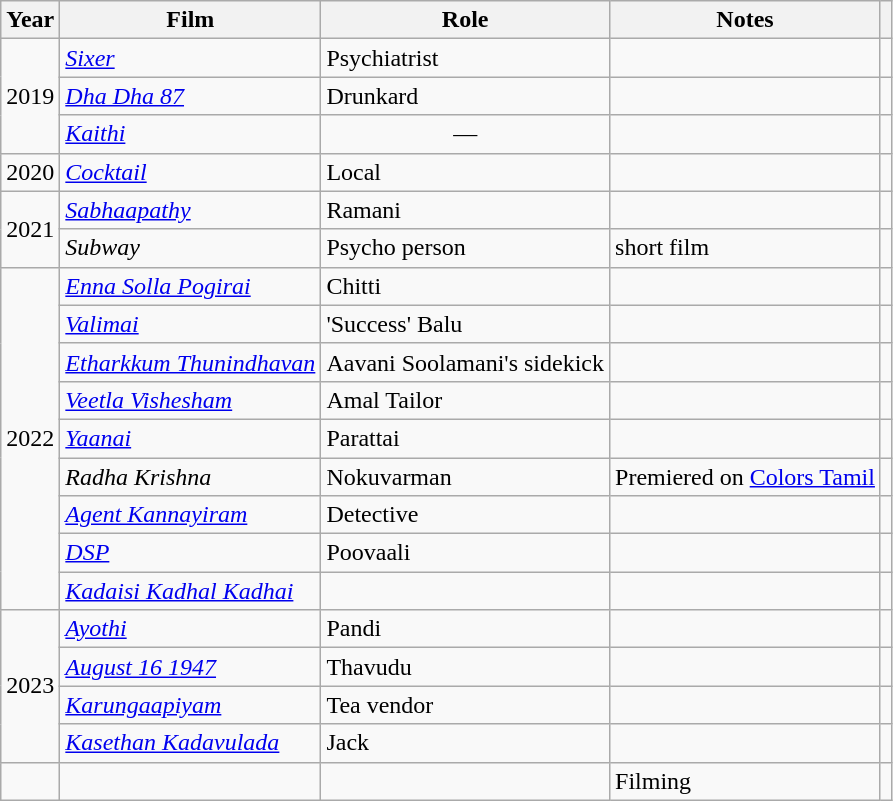<table class="wikitable sortable">
<tr>
<th scope="col">Year</th>
<th scope="col">Film</th>
<th scope="col">Role</th>
<th scope="col" class="unsortable">Notes</th>
<th scope="col" class="unsortable"></th>
</tr>
<tr>
<td rowspan="3">2019</td>
<td><em><a href='#'>Sixer</a></em></td>
<td>Psychiatrist</td>
<td></td>
<td></td>
</tr>
<tr>
<td><em><a href='#'>Dha Dha 87</a></em></td>
<td>Drunkard</td>
<td></td>
<td></td>
</tr>
<tr>
<td><a href='#'><em>Kaithi</em></a></td>
<td style="text-align:center;">—</td>
<td></td>
<td></td>
</tr>
<tr>
<td>2020</td>
<td><a href='#'><em>Cocktail</em></a></td>
<td>Local</td>
<td></td>
<td></td>
</tr>
<tr>
<td rowspan="2">2021</td>
<td><em><a href='#'>Sabhaapathy</a></em></td>
<td>Ramani</td>
<td></td>
<td></td>
</tr>
<tr>
<td><em>Subway</em></td>
<td>Psycho person</td>
<td>short film</td>
<td></td>
</tr>
<tr>
<td rowspan="9">2022</td>
<td><em><a href='#'>Enna Solla Pogirai</a></em></td>
<td>Chitti</td>
<td></td>
<td></td>
</tr>
<tr>
<td><em><a href='#'>Valimai</a></em></td>
<td>'Success' Balu</td>
<td></td>
<td></td>
</tr>
<tr>
<td><em><a href='#'>Etharkkum Thunindhavan</a></em></td>
<td>Aavani Soolamani's sidekick</td>
<td></td>
<td></td>
</tr>
<tr>
<td><em><a href='#'>Veetla Vishesham</a></em></td>
<td>Amal Tailor</td>
<td></td>
<td></td>
</tr>
<tr>
<td><em><a href='#'>Yaanai</a></em></td>
<td>Parattai</td>
<td></td>
<td></td>
</tr>
<tr>
<td><em>Radha Krishna</em></td>
<td>Nokuvarman</td>
<td>Premiered on <a href='#'>Colors Tamil</a></td>
<td></td>
</tr>
<tr>
<td><em><a href='#'>Agent Kannayiram</a></em></td>
<td>Detective</td>
<td></td>
<td></td>
</tr>
<tr>
<td><em><a href='#'>DSP</a></em></td>
<td>Poovaali</td>
<td></td>
<td></td>
</tr>
<tr>
<td><em><a href='#'>Kadaisi Kadhal Kadhai</a></em></td>
<td></td>
<td></td>
<td></td>
</tr>
<tr>
<td rowspan="4">2023</td>
<td><em><a href='#'>Ayothi</a></em></td>
<td>Pandi</td>
<td></td>
<td></td>
</tr>
<tr>
<td><em><a href='#'>August 16 1947</a></em></td>
<td>Thavudu</td>
<td></td>
<td></td>
</tr>
<tr>
<td><em><a href='#'>Karungaapiyam</a></em></td>
<td>Tea vendor</td>
<td></td>
<td></td>
</tr>
<tr>
<td><em><a href='#'>Kasethan Kadavulada</a></em></td>
<td>Jack</td>
<td></td>
<td></td>
</tr>
<tr>
<td></td>
<td></td>
<td></td>
<td>Filming</td>
<td></td>
</tr>
</table>
